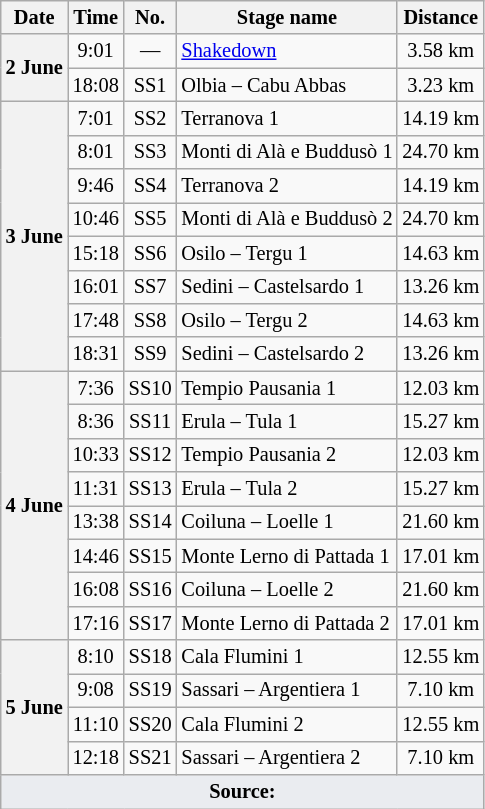<table class="wikitable" style="font-size: 85%;">
<tr>
<th>Date</th>
<th>Time</th>
<th>No.</th>
<th>Stage name</th>
<th>Distance</th>
</tr>
<tr>
<th rowspan="2">2 June</th>
<td align="center">9:01</td>
<td align="center">—</td>
<td><a href='#'>Shakedown</a></td>
<td align="center">3.58 km</td>
</tr>
<tr>
<td align="center">18:08</td>
<td align="center">SS1</td>
<td>Olbia – Cabu Abbas</td>
<td align="center">3.23 km</td>
</tr>
<tr>
<th rowspan="8">3 June</th>
<td align="center">7:01</td>
<td align="center">SS2</td>
<td>Terranova 1</td>
<td align="center">14.19 km</td>
</tr>
<tr>
<td align="center">8:01</td>
<td align="center">SS3</td>
<td>Monti di Alà e Buddusò 1</td>
<td align="center">24.70 km</td>
</tr>
<tr>
<td align="center">9:46</td>
<td align="center">SS4</td>
<td>Terranova 2</td>
<td align="center">14.19 km</td>
</tr>
<tr>
<td align="center">10:46</td>
<td align="center">SS5</td>
<td>Monti di Alà e Buddusò 2</td>
<td align="center">24.70 km</td>
</tr>
<tr>
<td align="center">15:18</td>
<td align="center">SS6</td>
<td>Osilo – Tergu 1</td>
<td align="center">14.63 km</td>
</tr>
<tr>
<td align="center">16:01</td>
<td align="center">SS7</td>
<td>Sedini – Castelsardo 1</td>
<td align="center">13.26 km</td>
</tr>
<tr>
<td align="center">17:48</td>
<td align="center">SS8</td>
<td>Osilo – Tergu 2</td>
<td align="center">14.63 km</td>
</tr>
<tr>
<td align="center">18:31</td>
<td align="center">SS9</td>
<td>Sedini – Castelsardo 2</td>
<td align="center">13.26 km</td>
</tr>
<tr>
<th rowspan="8">4 June</th>
<td align="center">7:36</td>
<td align="center">SS10</td>
<td>Tempio Pausania 1</td>
<td align="center">12.03 km</td>
</tr>
<tr>
<td align="center">8:36</td>
<td align="center">SS11</td>
<td>Erula – Tula 1</td>
<td align="center">15.27 km</td>
</tr>
<tr>
<td align="center">10:33</td>
<td align="center">SS12</td>
<td>Tempio Pausania 2</td>
<td align="center">12.03 km</td>
</tr>
<tr>
<td align="center">11:31</td>
<td align="center">SS13</td>
<td>Erula – Tula 2</td>
<td align="center">15.27 km</td>
</tr>
<tr>
<td align="center">13:38</td>
<td align="center">SS14</td>
<td>Coiluna – Loelle 1</td>
<td align="center">21.60 km</td>
</tr>
<tr>
<td align="center">14:46</td>
<td align="center">SS15</td>
<td>Monte Lerno di Pattada 1</td>
<td align="center">17.01 km</td>
</tr>
<tr>
<td align="center">16:08</td>
<td align="center">SS16</td>
<td>Coiluna – Loelle 2</td>
<td align="center">21.60 km</td>
</tr>
<tr>
<td align="center">17:16</td>
<td align="center">SS17</td>
<td>Monte Lerno di Pattada 2</td>
<td align="center">17.01 km</td>
</tr>
<tr>
<th rowspan="4">5 June</th>
<td align="center">8:10</td>
<td align="center">SS18</td>
<td>Cala Flumini 1</td>
<td align="center">12.55 km</td>
</tr>
<tr>
<td align="center">9:08</td>
<td align="center">SS19</td>
<td>Sassari – Argentiera 1</td>
<td align="center">7.10 km</td>
</tr>
<tr>
<td align="center">11:10</td>
<td align="center">SS20</td>
<td>Cala Flumini 2</td>
<td align="center">12.55 km</td>
</tr>
<tr>
<td align="center">12:18</td>
<td align="center">SS21</td>
<td>Sassari – Argentiera 2</td>
<td align="center">7.10 km</td>
</tr>
<tr>
<td colspan="5" style="background-color:#EAECF0;text-align:center"><strong>Source:</strong></td>
</tr>
</table>
